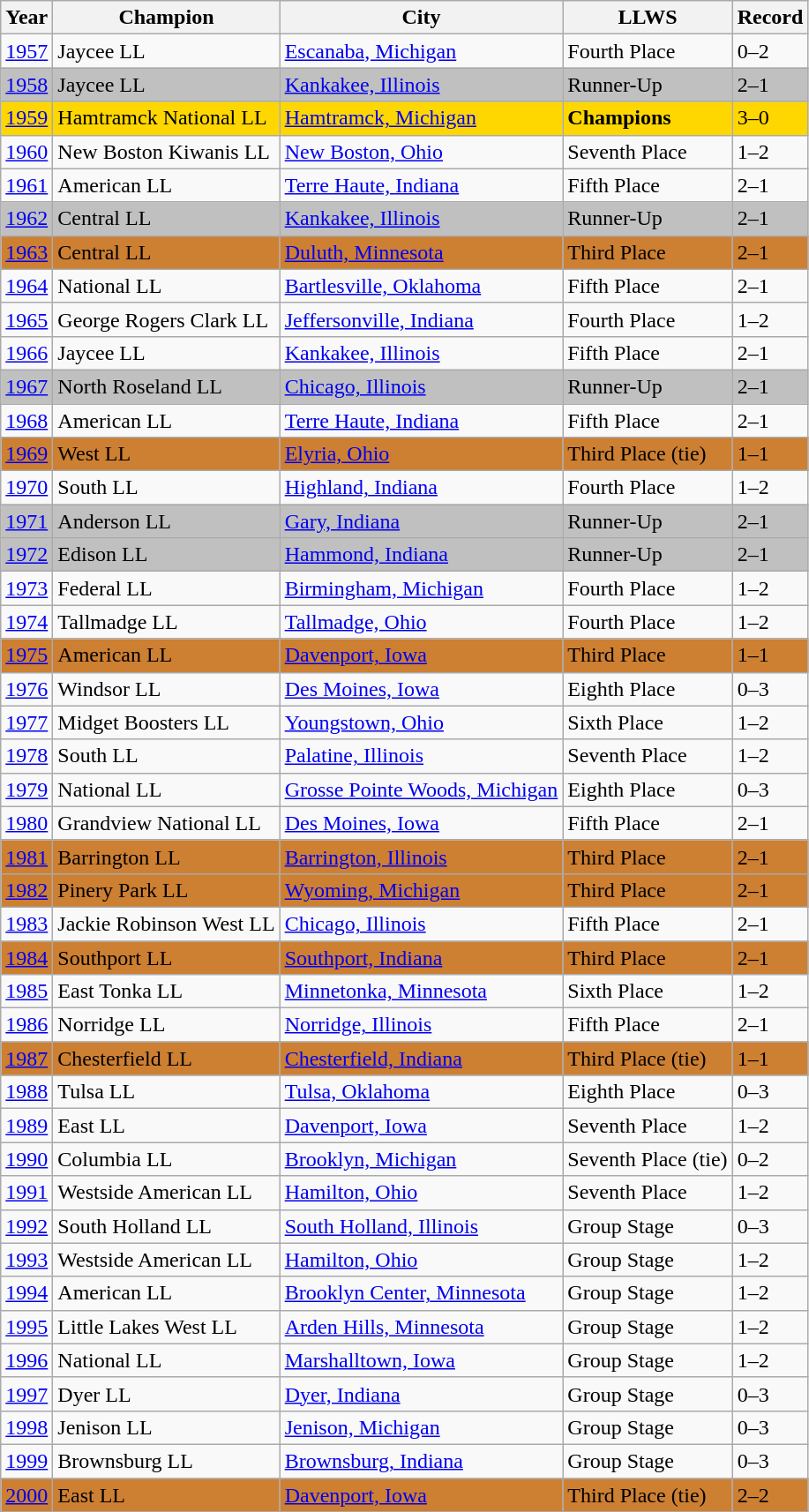<table class="wikitable">
<tr>
<th>Year</th>
<th>Champion</th>
<th>City</th>
<th>LLWS</th>
<th>Record</th>
</tr>
<tr>
<td><a href='#'>1957</a></td>
<td>Jaycee LL</td>
<td> <a href='#'>Escanaba, Michigan</a></td>
<td>Fourth Place</td>
<td>0–2</td>
</tr>
<tr style="background:silver">
<td><a href='#'>1958</a></td>
<td>Jaycee LL</td>
<td> <a href='#'>Kankakee, Illinois</a></td>
<td>Runner-Up</td>
<td>2–1</td>
</tr>
<tr style="background:gold">
<td><a href='#'>1959</a></td>
<td>Hamtramck National LL</td>
<td> <a href='#'>Hamtramck, Michigan</a></td>
<td><strong>Champions</strong></td>
<td>3–0</td>
</tr>
<tr>
<td><a href='#'>1960</a></td>
<td>New Boston Kiwanis LL</td>
<td> <a href='#'>New Boston, Ohio</a></td>
<td>Seventh Place</td>
<td>1–2</td>
</tr>
<tr>
<td><a href='#'>1961</a></td>
<td>American LL</td>
<td> <a href='#'>Terre Haute, Indiana</a></td>
<td>Fifth Place</td>
<td>2–1</td>
</tr>
<tr style="background:silver">
<td><a href='#'>1962</a></td>
<td>Central LL</td>
<td> <a href='#'>Kankakee, Illinois</a></td>
<td>Runner-Up</td>
<td>2–1</td>
</tr>
<tr style="background:#cd7f32;">
<td><a href='#'>1963</a></td>
<td>Central LL</td>
<td> <a href='#'>Duluth, Minnesota</a></td>
<td>Third Place</td>
<td>2–1</td>
</tr>
<tr>
<td><a href='#'>1964</a></td>
<td>National LL</td>
<td> <a href='#'>Bartlesville, Oklahoma</a></td>
<td>Fifth Place</td>
<td>2–1</td>
</tr>
<tr>
<td><a href='#'>1965</a></td>
<td>George Rogers Clark LL</td>
<td> <a href='#'>Jeffersonville, Indiana</a></td>
<td>Fourth Place</td>
<td>1–2</td>
</tr>
<tr>
<td><a href='#'>1966</a></td>
<td>Jaycee LL</td>
<td> <a href='#'>Kankakee, Illinois</a></td>
<td>Fifth Place</td>
<td>2–1</td>
</tr>
<tr style="background:silver">
<td><a href='#'>1967</a></td>
<td>North Roseland LL</td>
<td> <a href='#'>Chicago, Illinois</a></td>
<td>Runner-Up</td>
<td>2–1</td>
</tr>
<tr>
<td><a href='#'>1968</a></td>
<td>American LL</td>
<td> <a href='#'>Terre Haute, Indiana</a></td>
<td>Fifth Place</td>
<td>2–1</td>
</tr>
<tr style="background:#cd7f32;">
<td><a href='#'>1969</a></td>
<td>West LL</td>
<td> <a href='#'>Elyria, Ohio</a></td>
<td>Third Place (tie)</td>
<td>1–1</td>
</tr>
<tr>
<td><a href='#'>1970</a></td>
<td>South LL</td>
<td> <a href='#'>Highland, Indiana</a></td>
<td>Fourth Place</td>
<td>1–2</td>
</tr>
<tr style="background:silver">
<td><a href='#'>1971</a></td>
<td>Anderson LL</td>
<td> <a href='#'>Gary, Indiana</a></td>
<td>Runner-Up</td>
<td>2–1</td>
</tr>
<tr style="background:silver">
<td><a href='#'>1972</a></td>
<td>Edison LL</td>
<td> <a href='#'>Hammond, Indiana</a></td>
<td>Runner-Up</td>
<td>2–1</td>
</tr>
<tr>
<td><a href='#'>1973</a></td>
<td>Federal LL</td>
<td> <a href='#'>Birmingham, Michigan</a></td>
<td>Fourth Place</td>
<td>1–2</td>
</tr>
<tr>
<td><a href='#'>1974</a></td>
<td>Tallmadge LL</td>
<td> <a href='#'>Tallmadge, Ohio</a></td>
<td>Fourth Place</td>
<td>1–2</td>
</tr>
<tr style="background:#cd7f32;">
<td><a href='#'>1975</a></td>
<td>American LL</td>
<td> <a href='#'>Davenport, Iowa</a></td>
<td>Third Place</td>
<td>1–1</td>
</tr>
<tr>
<td><a href='#'>1976</a></td>
<td>Windsor LL</td>
<td> <a href='#'>Des Moines, Iowa</a></td>
<td>Eighth Place</td>
<td>0–3</td>
</tr>
<tr>
<td><a href='#'>1977</a></td>
<td>Midget Boosters LL</td>
<td> <a href='#'>Youngstown, Ohio</a></td>
<td>Sixth Place</td>
<td>1–2</td>
</tr>
<tr>
<td><a href='#'>1978</a></td>
<td>South LL</td>
<td> <a href='#'>Palatine, Illinois</a></td>
<td>Seventh Place</td>
<td>1–2</td>
</tr>
<tr>
<td><a href='#'>1979</a></td>
<td>National LL</td>
<td> <a href='#'>Grosse Pointe Woods, Michigan</a></td>
<td>Eighth Place</td>
<td>0–3</td>
</tr>
<tr>
<td><a href='#'>1980</a></td>
<td>Grandview National LL</td>
<td> <a href='#'>Des Moines, Iowa</a></td>
<td>Fifth Place</td>
<td>2–1</td>
</tr>
<tr style="background:#cd7f32;">
<td><a href='#'>1981</a></td>
<td>Barrington LL</td>
<td> <a href='#'>Barrington, Illinois</a></td>
<td>Third Place</td>
<td>2–1</td>
</tr>
<tr style="background:#cd7f32;">
<td><a href='#'>1982</a></td>
<td>Pinery Park LL</td>
<td> <a href='#'>Wyoming, Michigan</a></td>
<td>Third Place</td>
<td>2–1</td>
</tr>
<tr>
<td><a href='#'>1983</a></td>
<td>Jackie Robinson West LL</td>
<td> <a href='#'>Chicago, Illinois</a></td>
<td>Fifth Place</td>
<td>2–1</td>
</tr>
<tr style="background:#cd7f32;">
<td><a href='#'>1984</a></td>
<td>Southport LL</td>
<td> <a href='#'>Southport, Indiana</a></td>
<td>Third Place</td>
<td>2–1</td>
</tr>
<tr>
<td><a href='#'>1985</a></td>
<td>East Tonka LL</td>
<td> <a href='#'>Minnetonka, Minnesota</a></td>
<td>Sixth Place</td>
<td>1–2</td>
</tr>
<tr>
<td><a href='#'>1986</a></td>
<td>Norridge LL</td>
<td> <a href='#'>Norridge, Illinois</a></td>
<td>Fifth Place</td>
<td>2–1</td>
</tr>
<tr style="background:#cd7f32;">
<td><a href='#'>1987</a></td>
<td>Chesterfield LL</td>
<td> <a href='#'>Chesterfield, Indiana</a></td>
<td>Third Place (tie)</td>
<td>1–1</td>
</tr>
<tr>
<td><a href='#'>1988</a></td>
<td>Tulsa LL</td>
<td> <a href='#'>Tulsa, Oklahoma</a></td>
<td>Eighth Place</td>
<td>0–3</td>
</tr>
<tr>
<td><a href='#'>1989</a></td>
<td>East LL</td>
<td> <a href='#'>Davenport, Iowa</a></td>
<td>Seventh Place</td>
<td>1–2</td>
</tr>
<tr>
<td><a href='#'>1990</a></td>
<td>Columbia LL</td>
<td> <a href='#'>Brooklyn, Michigan</a></td>
<td>Seventh Place (tie)</td>
<td>0–2</td>
</tr>
<tr>
<td><a href='#'>1991</a></td>
<td>Westside American LL</td>
<td> <a href='#'>Hamilton, Ohio</a></td>
<td>Seventh Place</td>
<td>1–2</td>
</tr>
<tr>
<td><a href='#'>1992</a></td>
<td>South Holland LL</td>
<td> <a href='#'>South Holland, Illinois</a></td>
<td>Group Stage</td>
<td>0–3</td>
</tr>
<tr>
<td><a href='#'>1993</a></td>
<td>Westside American LL</td>
<td> <a href='#'>Hamilton, Ohio</a></td>
<td>Group Stage</td>
<td>1–2</td>
</tr>
<tr>
<td><a href='#'>1994</a></td>
<td>American LL</td>
<td> <a href='#'>Brooklyn Center, Minnesota</a></td>
<td>Group Stage</td>
<td>1–2</td>
</tr>
<tr>
<td><a href='#'>1995</a></td>
<td>Little Lakes West LL</td>
<td> <a href='#'>Arden Hills, Minnesota</a></td>
<td>Group Stage</td>
<td>1–2</td>
</tr>
<tr>
<td><a href='#'>1996</a></td>
<td>National LL</td>
<td> <a href='#'>Marshalltown, Iowa</a></td>
<td>Group Stage</td>
<td>1–2</td>
</tr>
<tr>
<td><a href='#'>1997</a></td>
<td>Dyer LL</td>
<td> <a href='#'>Dyer, Indiana</a></td>
<td>Group Stage</td>
<td>0–3</td>
</tr>
<tr>
<td><a href='#'>1998</a></td>
<td>Jenison LL</td>
<td> <a href='#'>Jenison, Michigan</a></td>
<td>Group Stage</td>
<td>0–3</td>
</tr>
<tr>
<td><a href='#'>1999</a></td>
<td>Brownsburg LL</td>
<td> <a href='#'>Brownsburg, Indiana</a></td>
<td>Group Stage</td>
<td>0–3</td>
</tr>
<tr style="background:#cd7f32;">
<td><a href='#'>2000</a></td>
<td>East LL</td>
<td> <a href='#'>Davenport, Iowa</a></td>
<td>Third Place (tie)</td>
<td>2–2</td>
</tr>
</table>
